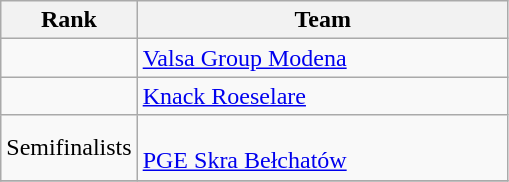<table class="wikitable" style="text-align:center">
<tr>
<th width=40>Rank</th>
<th width=240>Team</th>
</tr>
<tr>
<td></td>
<td align=left> <a href='#'>Valsa Group Modena</a></td>
</tr>
<tr>
<td></td>
<td align=left> <a href='#'>Knack Roeselare</a></td>
</tr>
<tr>
<td>Semifinalists</td>
<td align=left><br>  <a href='#'>PGE Skra Bełchatów</a></td>
</tr>
<tr>
</tr>
</table>
